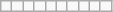<table class="wikitable">
<tr>
<td></td>
<td></td>
<td></td>
<td></td>
<td></td>
<td></td>
<td></td>
<td></td>
<td></td>
<td></td>
</tr>
</table>
